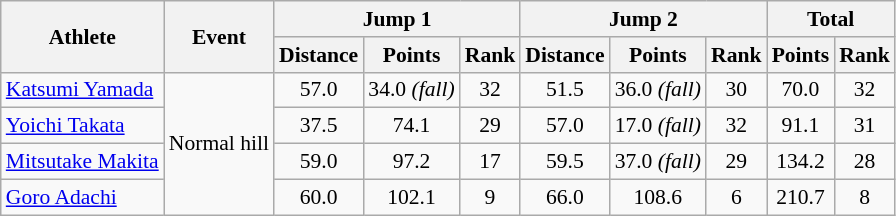<table class="wikitable" style="font-size:90%">
<tr>
<th rowspan="2">Athlete</th>
<th rowspan="2">Event</th>
<th colspan="3">Jump 1</th>
<th colspan="3">Jump 2</th>
<th colspan="2">Total</th>
</tr>
<tr>
<th>Distance</th>
<th>Points</th>
<th>Rank</th>
<th>Distance</th>
<th>Points</th>
<th>Rank</th>
<th>Points</th>
<th>Rank</th>
</tr>
<tr>
<td><a href='#'>Katsumi Yamada</a></td>
<td rowspan="4">Normal hill</td>
<td align="center">57.0</td>
<td align="center">34.0 <em>(fall)</em></td>
<td align="center">32</td>
<td align="center">51.5</td>
<td align="center">36.0 <em>(fall)</em></td>
<td align="center">30</td>
<td align="center">70.0</td>
<td align="center">32</td>
</tr>
<tr>
<td><a href='#'>Yoichi Takata</a></td>
<td align="center">37.5</td>
<td align="center">74.1</td>
<td align="center">29</td>
<td align="center">57.0</td>
<td align="center">17.0 <em>(fall)</em></td>
<td align="center">32</td>
<td align="center">91.1</td>
<td align="center">31</td>
</tr>
<tr>
<td><a href='#'>Mitsutake Makita</a></td>
<td align="center">59.0</td>
<td align="center">97.2</td>
<td align="center">17</td>
<td align="center">59.5</td>
<td align="center">37.0 <em>(fall)</em></td>
<td align="center">29</td>
<td align="center">134.2</td>
<td align="center">28</td>
</tr>
<tr>
<td><a href='#'>Goro Adachi</a></td>
<td align="center">60.0</td>
<td align="center">102.1</td>
<td align="center">9</td>
<td align="center">66.0</td>
<td align="center">108.6</td>
<td align="center">6</td>
<td align="center">210.7</td>
<td align="center">8</td>
</tr>
</table>
